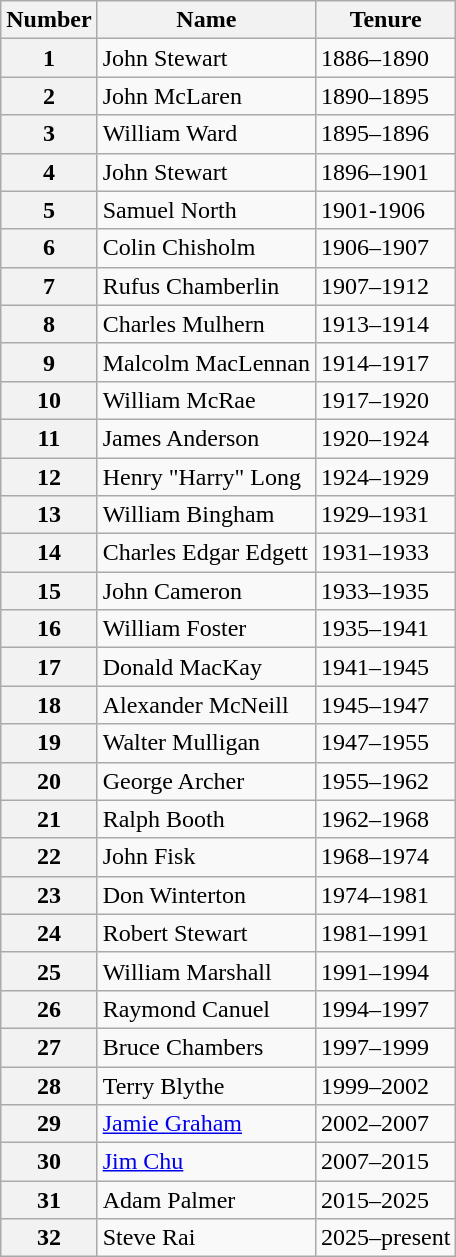<table class="wikitable sortable">
<tr>
<th>Number</th>
<th>Name</th>
<th>Tenure</th>
</tr>
<tr>
<th>1</th>
<td>John Stewart</td>
<td>1886–1890</td>
</tr>
<tr>
<th>2</th>
<td>John McLaren</td>
<td>1890–1895</td>
</tr>
<tr>
<th>3</th>
<td>William Ward</td>
<td>1895–1896</td>
</tr>
<tr>
<th>4</th>
<td>John Stewart</td>
<td>1896–1901</td>
</tr>
<tr>
<th>5</th>
<td>Samuel North</td>
<td>1901-1906</td>
</tr>
<tr>
<th>6</th>
<td>Colin Chisholm</td>
<td>1906–1907</td>
</tr>
<tr>
<th>7</th>
<td>Rufus Chamberlin</td>
<td>1907–1912</td>
</tr>
<tr>
<th>8</th>
<td>Charles Mulhern</td>
<td>1913–1914</td>
</tr>
<tr>
<th>9</th>
<td>Malcolm MacLennan</td>
<td>1914–1917</td>
</tr>
<tr>
<th>10</th>
<td>William McRae</td>
<td>1917–1920</td>
</tr>
<tr>
<th>11</th>
<td>James Anderson</td>
<td>1920–1924</td>
</tr>
<tr>
<th>12</th>
<td>Henry "Harry" Long</td>
<td>1924–1929</td>
</tr>
<tr>
<th>13</th>
<td>William Bingham</td>
<td>1929–1931</td>
</tr>
<tr>
<th>14</th>
<td>Charles Edgar Edgett</td>
<td>1931–1933</td>
</tr>
<tr>
<th>15</th>
<td>John Cameron</td>
<td>1933–1935</td>
</tr>
<tr>
<th>16</th>
<td>William Foster</td>
<td>1935–1941</td>
</tr>
<tr>
<th>17</th>
<td>Donald MacKay</td>
<td>1941–1945</td>
</tr>
<tr>
<th>18</th>
<td>Alexander McNeill</td>
<td>1945–1947</td>
</tr>
<tr>
<th>19</th>
<td>Walter Mulligan</td>
<td>1947–1955</td>
</tr>
<tr>
<th>20</th>
<td>George Archer</td>
<td>1955–1962</td>
</tr>
<tr>
<th>21</th>
<td>Ralph Booth</td>
<td>1962–1968</td>
</tr>
<tr>
<th>22</th>
<td>John Fisk</td>
<td>1968–1974</td>
</tr>
<tr>
<th>23</th>
<td>Don Winterton</td>
<td>1974–1981</td>
</tr>
<tr>
<th>24</th>
<td>Robert Stewart</td>
<td>1981–1991</td>
</tr>
<tr>
<th>25</th>
<td>William Marshall</td>
<td>1991–1994</td>
</tr>
<tr>
<th>26</th>
<td>Raymond Canuel</td>
<td>1994–1997</td>
</tr>
<tr>
<th>27</th>
<td>Bruce Chambers</td>
<td>1997–1999</td>
</tr>
<tr>
<th>28</th>
<td>Terry Blythe</td>
<td>1999–2002</td>
</tr>
<tr>
<th>29</th>
<td><a href='#'>Jamie Graham</a></td>
<td>2002–2007</td>
</tr>
<tr>
<th>30</th>
<td><a href='#'>Jim Chu</a></td>
<td>2007–2015</td>
</tr>
<tr>
<th>31</th>
<td>Adam Palmer</td>
<td>2015–2025</td>
</tr>
<tr>
<th>32</th>
<td>Steve Rai</td>
<td>2025–present</td>
</tr>
</table>
